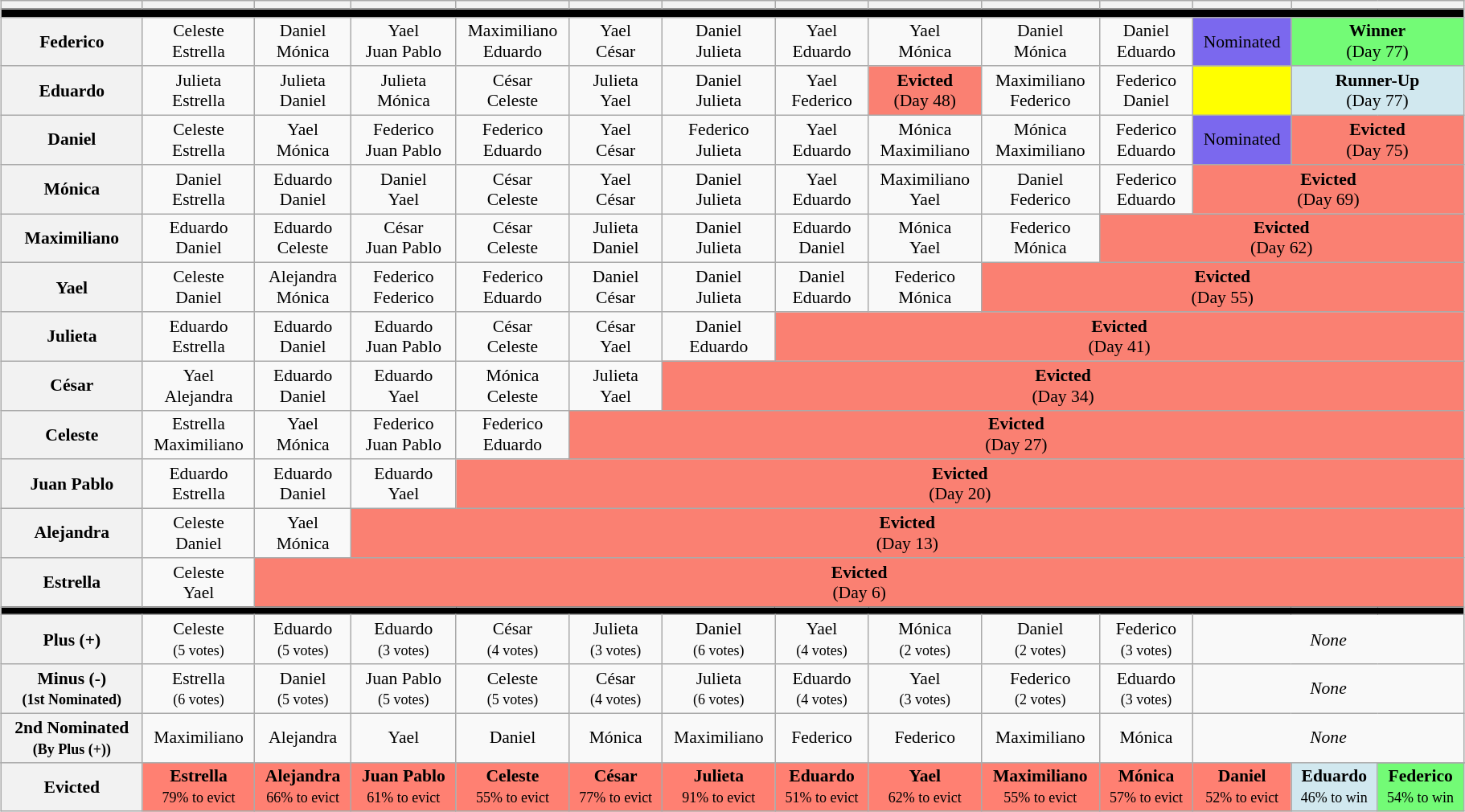<table class="wikitable" style="font-size:90%; text-align:center; width: 96%; margin-left: auto; margin-right: auto;">
<tr>
<th></th>
<th></th>
<th></th>
<th></th>
<th></th>
<th></th>
<th></th>
<th></th>
<th></th>
<th></th>
<th></th>
<th></th>
<th colspan=2></th>
</tr>
<tr>
<th style="background:#000000;" colspan="15"></th>
</tr>
<tr>
<th>Federico</th>
<td><span>Celeste</span><br><span>Estrella</span></td>
<td><span>Daniel</span><br><span>Mónica</span></td>
<td><span>Yael</span><br><span>Juan Pablo</span></td>
<td><span>Maximiliano</span><br><span>Eduardo</span></td>
<td><span>Yael</span><br><span>César</span></td>
<td><span>Daniel</span><br><span>Julieta</span></td>
<td><span>Yael</span><br><span>Eduardo</span></td>
<td><span>Yael</span><br><span>Mónica</span></td>
<td><span>Daniel</span><br><span>Mónica</span></td>
<td><span>Daniel</span><br><span>Eduardo</span></td>
<td style="background:#7b68ee;">Nominated</td>
<td style="background:#73FB76" colspan=2><strong>Winner</strong> <br> (Day 77)</td>
</tr>
<tr>
<th>Eduardo</th>
<td><span>Julieta</span><br><span>Estrella</span></td>
<td><span>Julieta</span><br><span>Daniel</span></td>
<td><span>Julieta</span><br><span>Mónica</span></td>
<td><span>César</span><br><span>Celeste</span></td>
<td><span>Julieta</span><br><span>Yael</span></td>
<td><span>Daniel</span><br><span>Julieta</span></td>
<td><span>Yael</span><br><span>Federico</span></td>
<td style="background:salmon; text-align:center;"><strong>Evicted</strong> <br> (Day 48)</td>
<td><span>Maximiliano</span><br><span>Federico</span></td>
<td><span>Federico</span><br><span>Daniel</span></td>
<td style="background:yellow; text-align:center;"><strong></strong></td>
<td style="background:#D1E8EF" colspan=2><strong>Runner-Up</strong> <br> (Day 77)</td>
</tr>
<tr>
<th>Daniel</th>
<td><span>Celeste</span><br><span>Estrella</span></td>
<td><span>Yael</span><br><span>Mónica</span></td>
<td><span>Federico</span><br><span>Juan Pablo</span></td>
<td><span>Federico</span><br><span>Eduardo</span></td>
<td><span>Yael</span><br><span>César</span></td>
<td><span>Federico</span><br><span>Julieta</span></td>
<td><span>Yael</span><br><span>Eduardo</span></td>
<td><span>Mónica</span><br><span>Maximiliano</span></td>
<td><span>Mónica</span><br><span>Maximiliano</span></td>
<td><span>Federico</span><br><span>Eduardo</span></td>
<td style="background:#7b68ee;">Nominated</td>
<td style="background:salmon; text-align:center;" colspan=2><strong>Evicted</strong> <br> (Day 75)</td>
</tr>
<tr>
<th>Mónica</th>
<td><span>Daniel</span><br><span>Estrella</span></td>
<td><span>Eduardo</span><br><span>Daniel</span></td>
<td><span>Daniel</span><br><span>Yael</span></td>
<td><span>César</span><br><span>Celeste</span></td>
<td><span>Yael</span><br><span>César</span></td>
<td><span>Daniel</span><br><span>Julieta</span></td>
<td><span>Yael</span><br><span>Eduardo</span></td>
<td><span>Maximiliano</span><br><span>Yael</span></td>
<td><span>Daniel</span><br><span>Federico</span></td>
<td><span>Federico</span><br><span>Eduardo</span></td>
<td style="background:salmon; text-align:center;" colspan=3><strong>Evicted</strong> <br> (Day 69)</td>
</tr>
<tr>
<th>Maximiliano</th>
<td><span>Eduardo</span><br><span>Daniel</span></td>
<td><span>Eduardo</span><br><span>Celeste</span></td>
<td><span>César</span><br><span>Juan Pablo</span></td>
<td><span>César</span><br><span>Celeste</span></td>
<td><span>Julieta</span><br><span>Daniel</span></td>
<td><span>Daniel</span><br><span>Julieta</span></td>
<td><span>Eduardo</span><br><span>Daniel</span></td>
<td><span>Mónica</span><br><span>Yael</span></td>
<td><span>Federico</span><br><span>Mónica</span></td>
<td style="background:salmon; text-align:center;" colspan=4><strong>Evicted</strong> <br> (Day 62)</td>
</tr>
<tr>
<th>Yael</th>
<td><span>Celeste</span><br><span>Daniel</span></td>
<td><span>Alejandra</span><br><span>Mónica</span></td>
<td><span>Federico</span><br><span>Federico</span></td>
<td><span>Federico</span><br><span>Eduardo</span></td>
<td><span>Daniel</span><br><span>César</span></td>
<td><span>Daniel</span><br><span>Julieta</span></td>
<td><span>Daniel</span><br><span>Eduardo</span></td>
<td><span>Federico</span><br><span>Mónica</span></td>
<td style="background:salmon; text-align:center;" colspan=5><strong>Evicted</strong> <br> (Day 55)</td>
</tr>
<tr>
<th>Julieta</th>
<td><span>Eduardo</span><br><span>Estrella</span></td>
<td><span>Eduardo</span><br><span>Daniel</span></td>
<td><span>Eduardo</span><br><span>Juan Pablo</span></td>
<td><span>César</span><br><span>Celeste</span></td>
<td><span>César</span><br><span>Yael</span></td>
<td><span>Daniel</span><br><span>Eduardo</span></td>
<td style="background:salmon; text-align:center;" colspan="7"><strong>Evicted</strong> <br> (Day 41)</td>
</tr>
<tr>
<th>César</th>
<td><span>Yael</span><br><span>Alejandra</span></td>
<td><span>Eduardo</span><br><span>Daniel</span></td>
<td><span>Eduardo</span><br><span>Yael</span></td>
<td><span>Mónica</span><br><span>Celeste</span></td>
<td><span>Julieta</span><br><span>Yael</span></td>
<td style="background:salmon; text-align:center;" colspan="8"><strong>Evicted</strong> <br> (Day 34)</td>
</tr>
<tr>
<th>Celeste</th>
<td><span>Estrella</span><br><span>Maximiliano</span></td>
<td><span>Yael</span><br><span>Mónica</span></td>
<td><span>Federico</span><br><span>Juan Pablo</span></td>
<td><span>Federico</span><br><span>Eduardo</span></td>
<td style="background:salmon; text-align:center;" colspan="9"><strong>Evicted</strong> <br> (Day 27)</td>
</tr>
<tr>
<th>Juan Pablo</th>
<td><span>Eduardo</span><br><span>Estrella</span></td>
<td><span>Eduardo</span><br><span>Daniel</span></td>
<td><span>Eduardo</span><br><span>Yael</span></td>
<td style="background:salmon; text-align:center;" colspan="10"><strong>Evicted</strong> <br> (Day 20)</td>
</tr>
<tr>
<th>Alejandra</th>
<td><span>Celeste</span><br><span>Daniel</span></td>
<td><span>Yael</span><br><span>Mónica</span></td>
<td style="background:salmon; text-align:center;" colspan="11"><strong>Evicted</strong> <br> (Day 13)</td>
</tr>
<tr>
<th>Estrella</th>
<td><span>Celeste</span><br><span>Yael</span></td>
<td style="background:salmon; text-align:center;" colspan="12"><strong>Evicted</strong> <br> (Day 6)</td>
</tr>
<tr>
<th style="background:#000000;" colspan="15"></th>
</tr>
<tr>
<th>Plus (+)</th>
<td><span>Celeste<br><small>(5 votes)</small></span></td>
<td><span>Eduardo<br><small>(5 votes)</small></span></td>
<td><span>Eduardo<br><small>(3 votes)</small></span></td>
<td><span>César<br><small>(4 votes)</small></span></td>
<td><span>Julieta<br><small>(3 votes)</small></span></td>
<td><span>Daniel<br><small>(6 votes)</small></span></td>
<td><span>Yael<br><small>(4 votes)</small></span></td>
<td><span>Mónica<br><small>(2 votes)</small></span></td>
<td><span>Daniel<br><small>(2 votes)</small></span></td>
<td><span>Federico<br><small>(3 votes)</small></span></td>
<td colspan=3><em>None</em></td>
</tr>
<tr>
<th>Minus (-)<br><small>(1st Nominated)</small></th>
<td><span>Estrella<br><small>(6 votes)</small></span></td>
<td><span>Daniel<br><small>(5 votes)</small></span></td>
<td><span>Juan Pablo<br><small>(5 votes)</small></span></td>
<td><span>Celeste<br><small>(5 votes)</small></span></td>
<td><span>César<br><small>(4 votes)</small></span></td>
<td><span>Julieta<br><small>(6 votes)</small></span></td>
<td><span>Eduardo<br><small>(4 votes)</small></span></td>
<td><span>Yael<br><small>(3 votes)</small></span></td>
<td><span>Federico<br><small>(2 votes)</small></span></td>
<td><span>Eduardo<br><small>(3 votes)</small></span></td>
<td colspan=3><em>None</em></td>
</tr>
<tr>
<th>2nd Nominated<br><small>(By Plus (+))</small></th>
<td>Maximiliano</td>
<td>Alejandra</td>
<td>Yael</td>
<td>Daniel</td>
<td>Mónica</td>
<td>Maximiliano</td>
<td>Federico</td>
<td>Federico</td>
<td>Maximiliano</td>
<td>Mónica</td>
<td colspan=3><em>None</em></td>
</tr>
<tr>
<th rowspan="4">Evicted</th>
<td rowspan="4" style="background:#FF8072"><strong>Estrella</strong><br><small>79% to evict</small></td>
<td rowspan="4" style="background:#FF8072"><strong>Alejandra</strong><br><small>66% to evict</small></td>
<td rowspan="4" style="background:#FF8072"><strong>Juan Pablo</strong><br><small>61% to evict</small></td>
<td rowspan="4" style="background:#FF8072"><strong>Celeste</strong><br><small>55% to evict</small></td>
<td rowspan="4" style="background:#FF8072"><strong>César</strong><br><small>77% to evict</small></td>
<td rowspan="4" style="background:#FF8072"><strong>Julieta</strong><br><small>91% to evict</small></td>
<td rowspan="4" style="background:#FF8072"><strong>Eduardo</strong><br><small>51% to evict</small></td>
<td rowspan="4" style="background:#FF8072"><strong>Yael</strong><br><small>62% to evict</small></td>
<td rowspan="4" style="background:#FF8072"><strong>Maximiliano</strong><br><small>55% to evict</small></td>
<td rowspan="4" style="background:#FF8072"><strong>Mónica</strong><br><small>57% to evict</small></td>
<td rowspan="4" style="background:#FF8072"><strong>Daniel</strong><br><small>52% to evict</small></td>
<td rowspan="4" style="background:#D1E8EF"><strong>Eduardo</strong><br><small>46% to win</small></td>
</tr>
<tr>
<td rowspan="4" style="background:#73FB76"><strong>Federico</strong><br><small>54% to win</small></td>
</tr>
<tr>
</tr>
</table>
